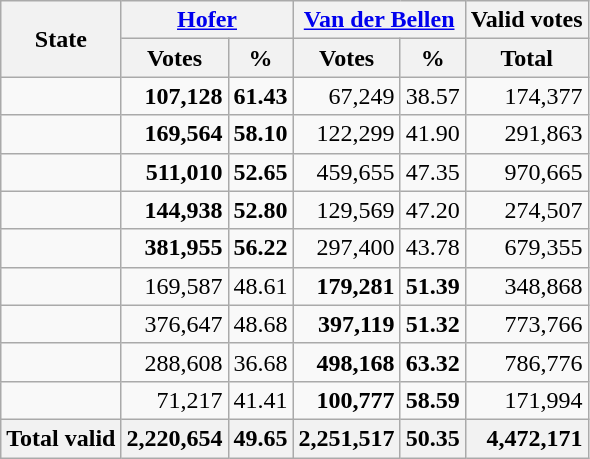<table class="wikitable sortable" style="text-align:right">
<tr>
<th rowspan="2">State</th>
<th colspan="2"><a href='#'>Hofer</a></th>
<th colspan="2"><a href='#'>Van der Bellen</a></th>
<th>Valid votes</th>
</tr>
<tr>
<th>Votes</th>
<th>%</th>
<th>Votes</th>
<th>%</th>
<th>Total</th>
</tr>
<tr>
<td style="text-align:left"></td>
<td><strong>107,128</strong></td>
<td><strong>61.43</strong></td>
<td>67,249</td>
<td>38.57</td>
<td>174,377</td>
</tr>
<tr>
<td style="text-align:left"></td>
<td><strong>169,564</strong></td>
<td><strong>58.10</strong></td>
<td>122,299</td>
<td>41.90</td>
<td>291,863</td>
</tr>
<tr>
<td style="text-align:left"></td>
<td><strong>511,010</strong></td>
<td><strong>52.65</strong></td>
<td>459,655</td>
<td>47.35</td>
<td>970,665</td>
</tr>
<tr>
<td style="text-align:left"></td>
<td><strong>144,938</strong></td>
<td><strong>52.80</strong></td>
<td>129,569</td>
<td>47.20</td>
<td>274,507</td>
</tr>
<tr>
<td style="text-align:left"></td>
<td><strong>381,955</strong></td>
<td><strong>56.22</strong></td>
<td>297,400</td>
<td>43.78</td>
<td>679,355</td>
</tr>
<tr>
<td style="text-align:left"></td>
<td>169,587</td>
<td>48.61</td>
<td><strong>179,281</strong></td>
<td><strong>51.39</strong></td>
<td>348,868</td>
</tr>
<tr>
<td style="text-align:left"></td>
<td>376,647</td>
<td>48.68</td>
<td><strong>397,119</strong></td>
<td><strong>51.32</strong></td>
<td>773,766</td>
</tr>
<tr>
<td style="text-align:left"></td>
<td>288,608</td>
<td>36.68</td>
<td><strong>498,168</strong></td>
<td><strong>63.32</strong></td>
<td>786,776</td>
</tr>
<tr>
<td style="text-align:left"></td>
<td>71,217</td>
<td>41.41</td>
<td><strong>100,777</strong></td>
<td><strong>58.59</strong></td>
<td>171,994</td>
</tr>
<tr>
<th style="text-align:left">Total valid</th>
<th style="text-align:right">2,220,654</th>
<th style="text-align:right">49.65</th>
<th style="text-align:right">2,251,517</th>
<th style="text-align:right">50.35</th>
<th style="text-align:right">4,472,171</th>
</tr>
</table>
